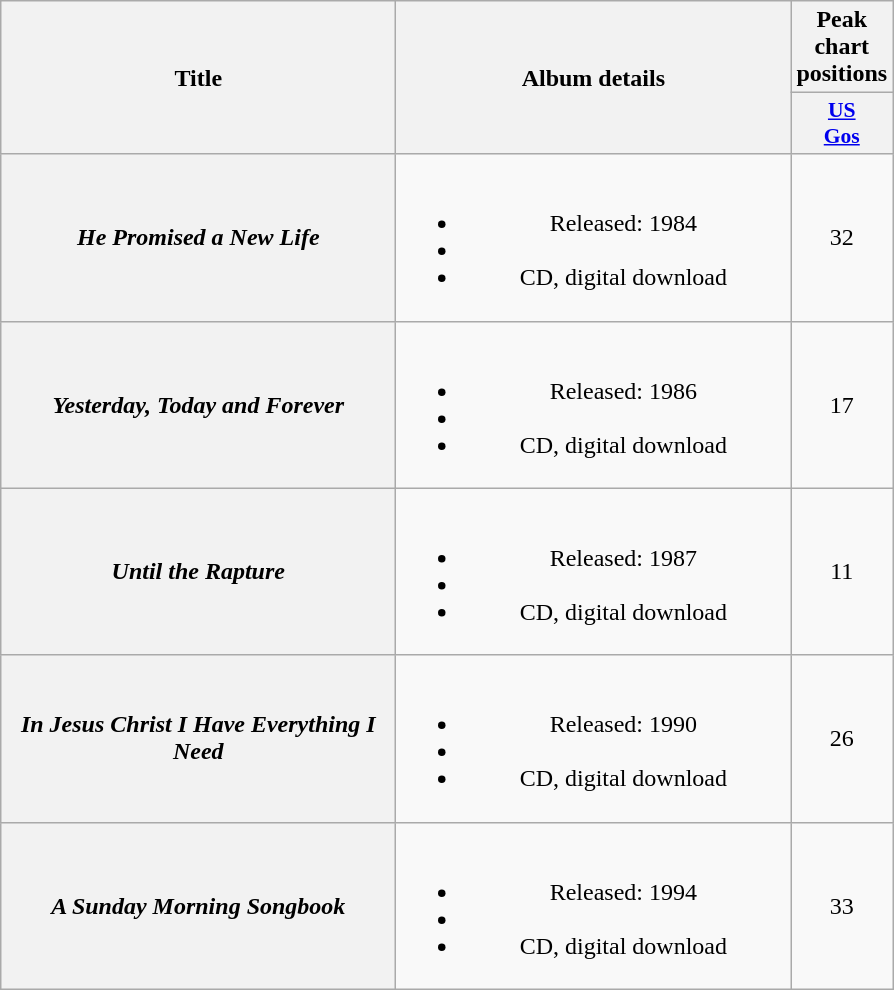<table class="wikitable plainrowheaders" style="text-align:center;">
<tr>
<th scope="col" rowspan="2" style="width:16em;">Title</th>
<th scope="col" rowspan="2" style="width:16em;">Album details</th>
<th scope="col" colspan="1">Peak chart positions</th>
</tr>
<tr>
<th style="width:3em; font-size:90%"><a href='#'>US<br>Gos</a></th>
</tr>
<tr>
<th scope="row"><em>He Promised a New Life</em></th>
<td><br><ul><li>Released: 1984</li><li></li><li>CD, digital download</li></ul></td>
<td>32</td>
</tr>
<tr>
<th scope="row"><em>Yesterday, Today and Forever</em></th>
<td><br><ul><li>Released: 1986</li><li></li><li>CD, digital download</li></ul></td>
<td>17</td>
</tr>
<tr>
<th scope="row"><em>Until the Rapture</em></th>
<td><br><ul><li>Released: 1987</li><li></li><li>CD, digital download</li></ul></td>
<td>11</td>
</tr>
<tr>
<th scope="row"><em>In Jesus Christ I Have Everything I Need</em></th>
<td><br><ul><li>Released: 1990</li><li></li><li>CD, digital download</li></ul></td>
<td>26</td>
</tr>
<tr>
<th scope="row"><em>A Sunday Morning Songbook</em></th>
<td><br><ul><li>Released: 1994</li><li></li><li>CD, digital download</li></ul></td>
<td>33</td>
</tr>
</table>
